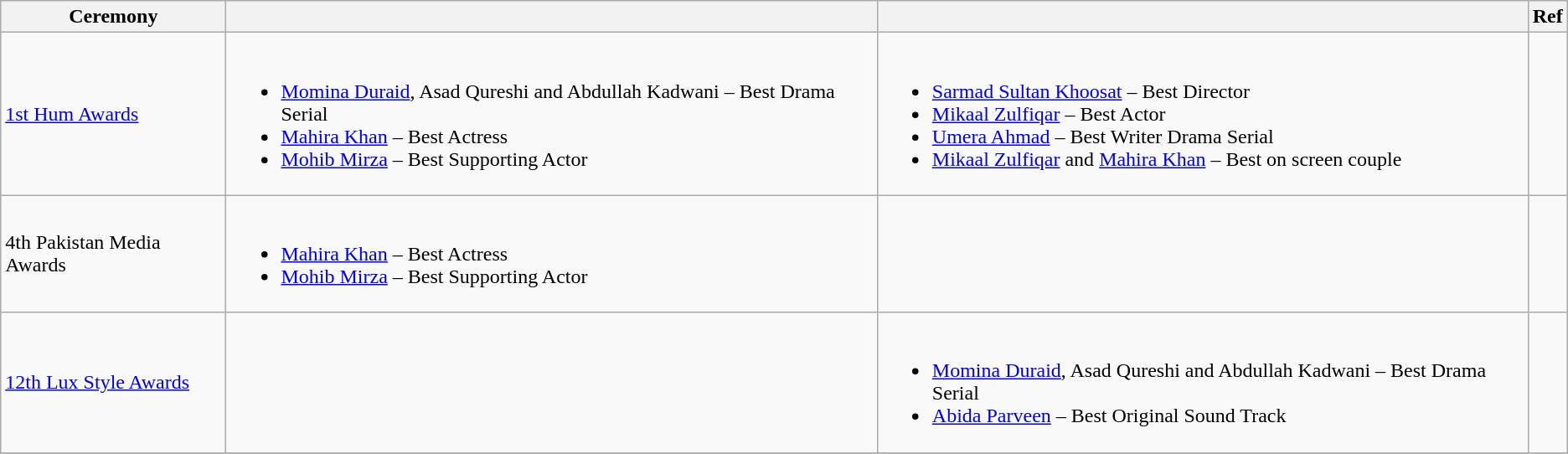<table class="wikitable">
<tr>
<th>Ceremony</th>
<th></th>
<th></th>
<th>Ref</th>
</tr>
<tr>
<td><a href='#'>1st Hum Awards</a></td>
<td><br><ul><li><a href='#'>Momina Duraid</a>, Asad Qureshi and Abdullah Kadwani – Best Drama Serial</li><li><a href='#'>Mahira Khan</a> – Best Actress</li><li><a href='#'>Mohib Mirza</a> – Best Supporting Actor</li></ul></td>
<td><br><ul><li><a href='#'>Sarmad Sultan Khoosat</a> – Best Director</li><li><a href='#'>Mikaal Zulfiqar</a> – Best Actor</li><li><a href='#'>Umera Ahmad</a> – Best Writer Drama Serial</li><li><a href='#'>Mikaal Zulfiqar</a> and <a href='#'>Mahira Khan</a> – Best on screen couple</li></ul></td>
<td></td>
</tr>
<tr>
<td>4th Pakistan Media Awards</td>
<td><br><ul><li><a href='#'>Mahira Khan</a> – Best Actress</li><li><a href='#'>Mohib Mirza</a> – Best Supporting Actor</li></ul></td>
<td></td>
<td></td>
</tr>
<tr>
<td><a href='#'>12th Lux Style Awards</a></td>
<td></td>
<td><br><ul><li><a href='#'>Momina Duraid</a>, Asad Qureshi and Abdullah Kadwani – Best Drama Serial</li><li><a href='#'>Abida Parveen</a> – Best Original Sound Track</li></ul></td>
<td></td>
</tr>
<tr>
</tr>
</table>
